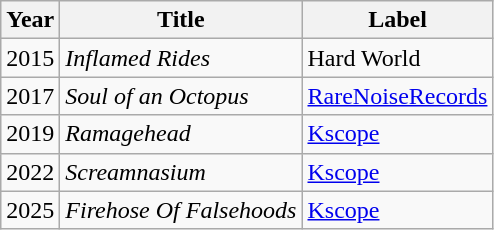<table class="wikitable">
<tr>
<th>Year</th>
<th>Title</th>
<th>Label</th>
</tr>
<tr>
<td>2015</td>
<td><em>Inflamed Rides</em></td>
<td>Hard World</td>
</tr>
<tr>
<td>2017</td>
<td><em>Soul of an Octopus</em></td>
<td><a href='#'>RareNoiseRecords</a></td>
</tr>
<tr>
<td>2019</td>
<td><em>Ramagehead</em></td>
<td><a href='#'>Kscope</a></td>
</tr>
<tr>
<td>2022</td>
<td><em>Screamnasium</em></td>
<td><a href='#'>Kscope</a></td>
</tr>
<tr>
<td>2025</td>
<td><em>Firehose Of Falsehoods</em></td>
<td><a href='#'>Kscope</a></td>
</tr>
</table>
